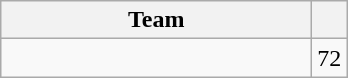<table class="wikitable">
<tr>
<th style="width: 200px;">Team</th>
<th></th>
</tr>
<tr>
<td><strong></strong></td>
<td style="text-align: center;">72</td>
</tr>
</table>
